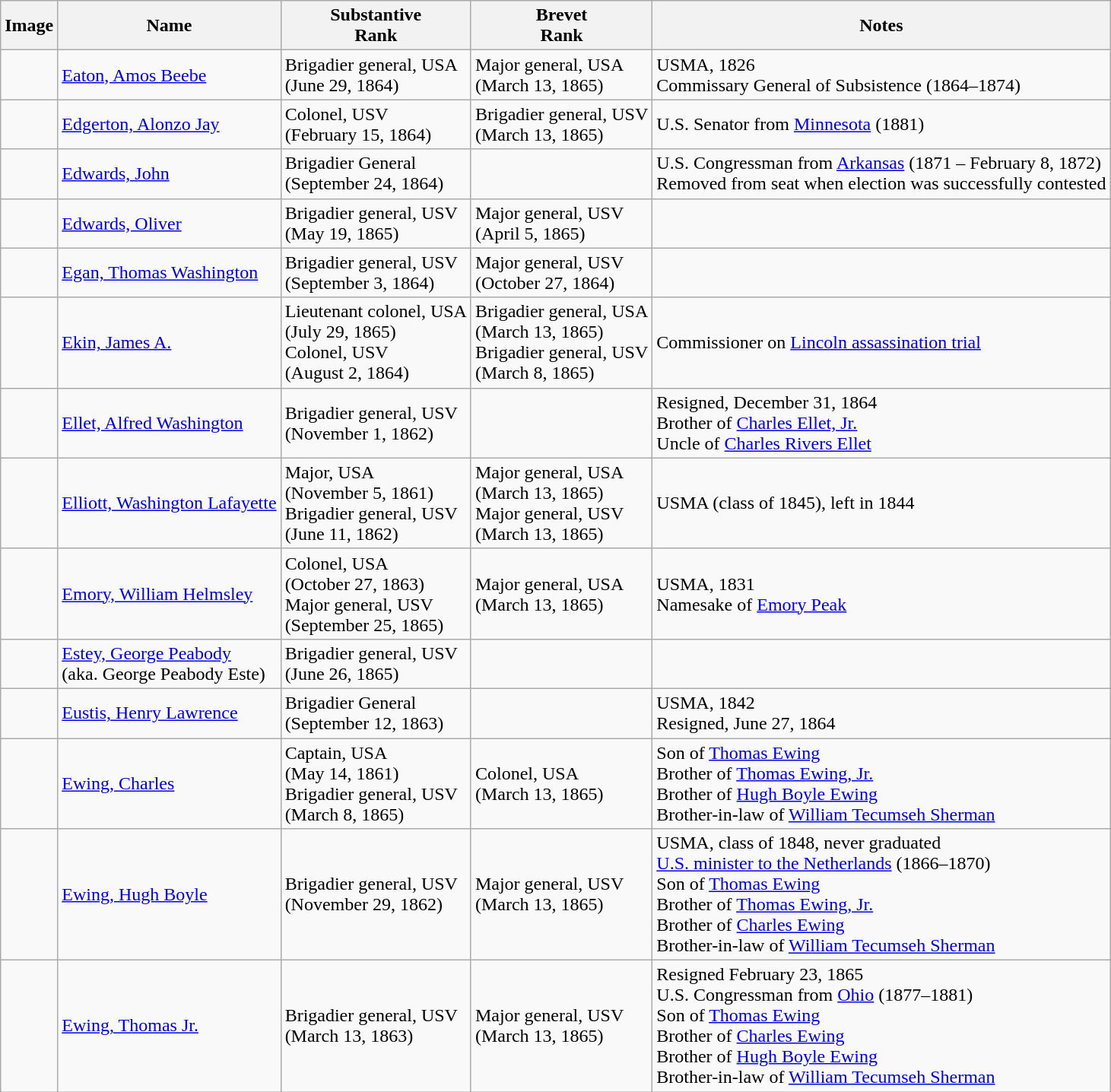<table class="wikitable sortable">
<tr>
<th class="unsortable">Image</th>
<th>Name</th>
<th>Substantive<br>Rank</th>
<th>Brevet<br>Rank</th>
<th class="unsortable">Notes</th>
</tr>
<tr>
<td></td>
<td><a href='#'>Eaton, Amos Beebe</a></td>
<td>Brigadier general, USA<br>(June 29, 1864)</td>
<td>Major general, USA<br>(March 13, 1865)</td>
<td>USMA, 1826<br>Commissary General of Subsistence (1864–1874)</td>
</tr>
<tr>
<td></td>
<td><a href='#'>Edgerton, Alonzo Jay</a></td>
<td>Colonel, USV<br>(February 15, 1864)</td>
<td>Brigadier general, USV<br>(March 13, 1865)</td>
<td>U.S. Senator from <a href='#'>Minnesota</a> (1881)</td>
</tr>
<tr>
<td></td>
<td><a href='#'>Edwards, John</a></td>
<td>Brigadier General<br>(September 24, 1864)</td>
<td></td>
<td>U.S. Congressman from <a href='#'>Arkansas</a> (1871 – February 8, 1872)<br>Removed from seat when election was successfully contested</td>
</tr>
<tr>
<td></td>
<td><a href='#'>Edwards, Oliver</a></td>
<td>Brigadier general, USV<br>(May 19, 1865)</td>
<td>Major general, USV<br>(April 5, 1865)</td>
<td></td>
</tr>
<tr>
<td></td>
<td><a href='#'>Egan, Thomas Washington</a></td>
<td>Brigadier general, USV<br>(September 3, 1864)</td>
<td>Major general, USV<br>(October 27, 1864)</td>
<td></td>
</tr>
<tr>
<td></td>
<td><a href='#'>Ekin, James A.</a></td>
<td>Lieutenant colonel, USA<br>(July 29, 1865)<br>Colonel, USV<br>(August 2, 1864)</td>
<td>Brigadier general, USA<br>(March 13, 1865)<br>Brigadier general, USV<br>(March 8, 1865)</td>
<td>Commissioner on <a href='#'>Lincoln assassination trial</a></td>
</tr>
<tr>
<td></td>
<td><a href='#'>Ellet, Alfred Washington</a></td>
<td>Brigadier general, USV<br>(November 1, 1862)</td>
<td></td>
<td>Resigned, December 31, 1864<br>Brother of <a href='#'>Charles Ellet, Jr.</a><br>Uncle of <a href='#'>Charles Rivers Ellet</a></td>
</tr>
<tr>
<td></td>
<td><a href='#'>Elliott, Washington Lafayette</a></td>
<td>Major, USA<br>(November 5, 1861)<br>Brigadier general, USV<br>(June 11, 1862)</td>
<td>Major general, USA<br>(March 13, 1865)<br>Major general, USV<br>(March 13, 1865)</td>
<td>USMA (class of 1845), left in 1844</td>
</tr>
<tr>
<td></td>
<td><a href='#'>Emory, William Helmsley</a></td>
<td>Colonel, USA<br>(October 27, 1863)<br>Major general, USV<br>(September 25, 1865)</td>
<td>Major general, USA<br>(March 13, 1865)</td>
<td>USMA, 1831<br>Namesake of <a href='#'>Emory Peak</a></td>
</tr>
<tr>
<td></td>
<td><a href='#'>Estey, George Peabody</a><br>(aka. George Peabody Este)</td>
<td>Brigadier general, USV<br>(June 26, 1865)</td>
<td></td>
<td></td>
</tr>
<tr>
<td></td>
<td><a href='#'>Eustis, Henry Lawrence</a></td>
<td>Brigadier General<br>(September 12, 1863)</td>
<td></td>
<td>USMA, 1842<br>Resigned, June 27, 1864</td>
</tr>
<tr>
<td></td>
<td><a href='#'>Ewing, Charles</a></td>
<td>Captain, USA<br>(May 14, 1861)<br>Brigadier general, USV<br>(March 8, 1865)</td>
<td>Colonel, USA<br>(March 13, 1865)</td>
<td>Son of <a href='#'>Thomas Ewing</a><br>Brother of <a href='#'>Thomas Ewing, Jr.</a><br>Brother of <a href='#'>Hugh Boyle Ewing</a><br>Brother-in-law of <a href='#'>William Tecumseh Sherman</a></td>
</tr>
<tr>
<td></td>
<td><a href='#'>Ewing, Hugh Boyle</a></td>
<td>Brigadier general, USV<br>(November 29, 1862)</td>
<td>Major general, USV<br>(March 13, 1865)</td>
<td>USMA, class of 1848, never graduated<br><a href='#'>U.S. minister to the Netherlands</a> (1866–1870)<br>Son of <a href='#'>Thomas Ewing</a><br>Brother of <a href='#'>Thomas Ewing, Jr.</a><br>Brother of <a href='#'>Charles Ewing</a><br>Brother-in-law of <a href='#'>William Tecumseh Sherman</a></td>
</tr>
<tr>
<td></td>
<td><a href='#'>Ewing, Thomas Jr.</a></td>
<td>Brigadier general, USV<br>(March 13, 1863)</td>
<td>Major general, USV<br>(March 13, 1865)</td>
<td>Resigned February 23, 1865<br>U.S. Congressman from <a href='#'>Ohio</a> (1877–1881)<br>Son of <a href='#'>Thomas Ewing</a><br>Brother of <a href='#'>Charles Ewing</a><br>Brother of <a href='#'>Hugh Boyle Ewing</a><br>Brother-in-law of <a href='#'>William Tecumseh Sherman</a></td>
</tr>
</table>
